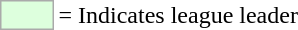<table>
<tr>
<td style="background:#DDFFDD; border:1px solid #aaa; width:2em;"></td>
<td>= Indicates league leader</td>
</tr>
</table>
